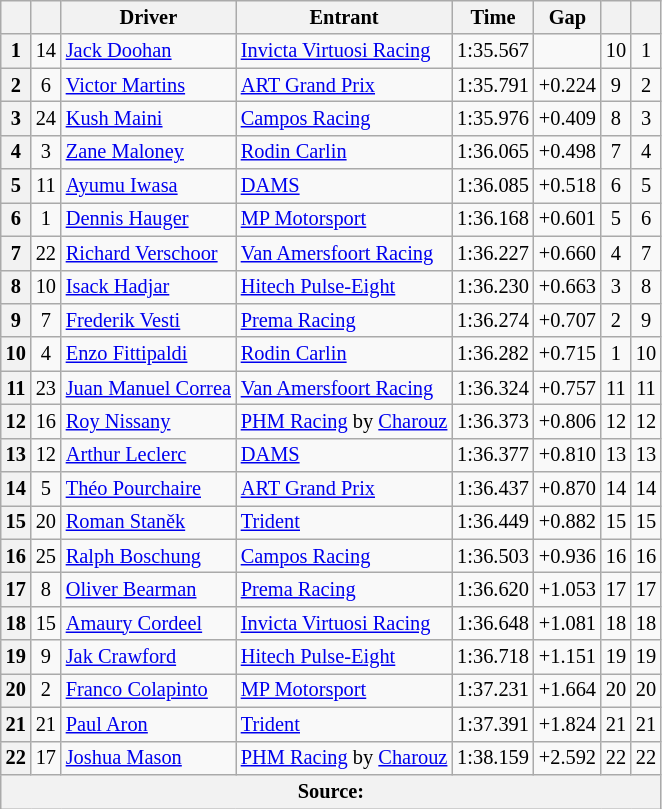<table class="wikitable" style="font-size:85%">
<tr>
<th scope="col"></th>
<th scope="col"></th>
<th scope="col">Driver</th>
<th scope="col">Entrant</th>
<th scope="col">Time</th>
<th scope="col">Gap</th>
<th scope="col"></th>
<th scope="col"></th>
</tr>
<tr>
<th>1</th>
<td align="center">14</td>
<td> <a href='#'>Jack Doohan</a></td>
<td><a href='#'>Invicta Virtuosi Racing</a></td>
<td>1:35.567</td>
<td></td>
<td align="center">10</td>
<td align="center">1</td>
</tr>
<tr>
<th>2</th>
<td align="center">6</td>
<td> <a href='#'>Victor Martins</a></td>
<td><a href='#'>ART Grand Prix</a></td>
<td>1:35.791</td>
<td>+0.224</td>
<td align="center">9</td>
<td align="center">2</td>
</tr>
<tr>
<th>3</th>
<td align="center">24</td>
<td> <a href='#'>Kush Maini</a></td>
<td><a href='#'>Campos Racing</a></td>
<td>1:35.976</td>
<td>+0.409</td>
<td align="center">8</td>
<td align="center">3</td>
</tr>
<tr>
<th>4</th>
<td align="center">3</td>
<td> <a href='#'>Zane Maloney</a></td>
<td><a href='#'>Rodin Carlin</a></td>
<td>1:36.065</td>
<td>+0.498</td>
<td align="center">7</td>
<td align="center">4</td>
</tr>
<tr>
<th>5</th>
<td align="center">11</td>
<td> <a href='#'>Ayumu Iwasa</a></td>
<td><a href='#'>DAMS</a></td>
<td>1:36.085</td>
<td>+0.518</td>
<td align="center">6</td>
<td align="center">5</td>
</tr>
<tr>
<th>6</th>
<td align="center">1</td>
<td> <a href='#'>Dennis Hauger</a></td>
<td><a href='#'>MP Motorsport</a></td>
<td>1:36.168</td>
<td>+0.601</td>
<td align="center">5</td>
<td align="center">6</td>
</tr>
<tr>
<th>7</th>
<td align="center">22</td>
<td> <a href='#'>Richard Verschoor</a></td>
<td><a href='#'>Van Amersfoort Racing</a></td>
<td>1:36.227</td>
<td>+0.660</td>
<td align="center">4</td>
<td align="center">7</td>
</tr>
<tr>
<th>8</th>
<td align="center">10</td>
<td> <a href='#'>Isack Hadjar</a></td>
<td><a href='#'>Hitech Pulse-Eight</a></td>
<td>1:36.230</td>
<td>+0.663</td>
<td align="center">3</td>
<td align="center">8</td>
</tr>
<tr>
<th>9</th>
<td align="center">7</td>
<td> <a href='#'>Frederik Vesti</a></td>
<td><a href='#'>Prema Racing</a></td>
<td>1:36.274</td>
<td>+0.707</td>
<td align="center">2</td>
<td align="center">9</td>
</tr>
<tr>
<th>10</th>
<td align="center">4</td>
<td> <a href='#'>Enzo Fittipaldi</a></td>
<td><a href='#'>Rodin Carlin</a></td>
<td>1:36.282</td>
<td>+0.715</td>
<td align="center">1</td>
<td align="center">10</td>
</tr>
<tr>
<th>11</th>
<td align="center">23</td>
<td> <a href='#'>Juan Manuel Correa</a></td>
<td><a href='#'>Van Amersfoort Racing</a></td>
<td>1:36.324</td>
<td>+0.757</td>
<td align="center">11</td>
<td align="center">11</td>
</tr>
<tr>
<th>12</th>
<td align="center">16</td>
<td> <a href='#'>Roy Nissany</a></td>
<td><a href='#'>PHM Racing</a> by <a href='#'>Charouz</a></td>
<td>1:36.373</td>
<td>+0.806</td>
<td align="center">12</td>
<td align="center">12</td>
</tr>
<tr>
<th>13</th>
<td align="center">12</td>
<td> <a href='#'>Arthur Leclerc</a></td>
<td><a href='#'>DAMS</a></td>
<td>1:36.377</td>
<td>+0.810</td>
<td align="center">13</td>
<td align="center">13</td>
</tr>
<tr>
<th>14</th>
<td align="center">5</td>
<td> <a href='#'>Théo Pourchaire</a></td>
<td><a href='#'>ART Grand Prix</a></td>
<td>1:36.437</td>
<td>+0.870</td>
<td align="center">14</td>
<td align="center">14</td>
</tr>
<tr>
<th>15</th>
<td align="center">20</td>
<td> <a href='#'>Roman Staněk</a></td>
<td><a href='#'>Trident</a></td>
<td>1:36.449</td>
<td>+0.882</td>
<td align="center">15</td>
<td align="center">15</td>
</tr>
<tr>
<th>16</th>
<td align="center">25</td>
<td> <a href='#'>Ralph Boschung</a></td>
<td><a href='#'>Campos Racing</a></td>
<td>1:36.503</td>
<td>+0.936</td>
<td align="center">16</td>
<td align="center">16</td>
</tr>
<tr>
<th>17</th>
<td align="center">8</td>
<td> <a href='#'>Oliver Bearman</a></td>
<td><a href='#'>Prema Racing</a></td>
<td>1:36.620</td>
<td>+1.053</td>
<td align="center">17</td>
<td align="center">17</td>
</tr>
<tr>
<th>18</th>
<td align="center">15</td>
<td> <a href='#'>Amaury Cordeel</a></td>
<td><a href='#'>Invicta Virtuosi Racing</a></td>
<td>1:36.648</td>
<td>+1.081</td>
<td align="center">18</td>
<td align="center">18</td>
</tr>
<tr>
<th>19</th>
<td align="center">9</td>
<td> <a href='#'>Jak Crawford</a></td>
<td><a href='#'>Hitech Pulse-Eight</a></td>
<td>1:36.718</td>
<td>+1.151</td>
<td align="center">19</td>
<td align="center">19</td>
</tr>
<tr>
<th>20</th>
<td align="center">2</td>
<td> <a href='#'>Franco Colapinto</a></td>
<td><a href='#'>MP Motorsport</a></td>
<td>1:37.231</td>
<td>+1.664</td>
<td align="center">20</td>
<td align="center">20</td>
</tr>
<tr>
<th>21</th>
<td align="center">21</td>
<td> <a href='#'>Paul Aron</a></td>
<td><a href='#'>Trident</a></td>
<td>1:37.391</td>
<td>+1.824</td>
<td align="center">21</td>
<td align="center">21</td>
</tr>
<tr>
<th>22</th>
<td align="center">17</td>
<td> <a href='#'>Joshua Mason</a></td>
<td><a href='#'>PHM Racing</a> by <a href='#'>Charouz</a></td>
<td>1:38.159</td>
<td>+2.592</td>
<td align="center">22</td>
<td align="center">22</td>
</tr>
<tr>
<th colspan="8">Source:</th>
</tr>
</table>
